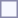<table style="border:1px solid #8888aa; background-color:#f7f8ff; padding:5px; font-size:95%; margin: 0px 12px 12px 0px;">
</table>
